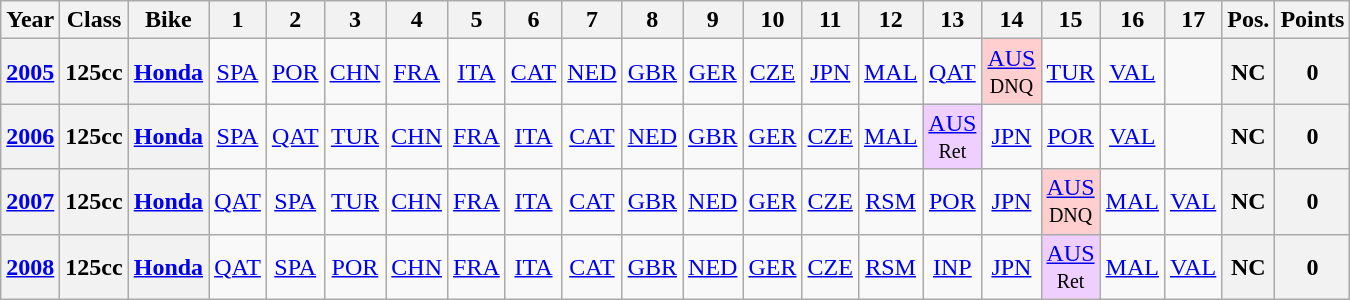<table class="wikitable" style="text-align:center">
<tr>
<th>Year</th>
<th>Class</th>
<th>Bike</th>
<th>1</th>
<th>2</th>
<th>3</th>
<th>4</th>
<th>5</th>
<th>6</th>
<th>7</th>
<th>8</th>
<th>9</th>
<th>10</th>
<th>11</th>
<th>12</th>
<th>13</th>
<th>14</th>
<th>15</th>
<th>16</th>
<th>17</th>
<th>Pos.</th>
<th>Points</th>
</tr>
<tr>
<th><a href='#'>2005</a></th>
<th>125cc</th>
<th><a href='#'>Honda</a></th>
<td><a href='#'>SPA</a></td>
<td><a href='#'>POR</a></td>
<td><a href='#'>CHN</a></td>
<td><a href='#'>FRA</a></td>
<td><a href='#'>ITA</a></td>
<td><a href='#'>CAT</a></td>
<td><a href='#'>NED</a></td>
<td><a href='#'>GBR</a></td>
<td><a href='#'>GER</a></td>
<td><a href='#'>CZE</a></td>
<td><a href='#'>JPN</a></td>
<td><a href='#'>MAL</a></td>
<td><a href='#'>QAT</a></td>
<td style="background:#FFCFCF;"><a href='#'>AUS</a><br><small>DNQ</small></td>
<td><a href='#'>TUR</a></td>
<td><a href='#'>VAL</a></td>
<td></td>
<th>NC</th>
<th>0</th>
</tr>
<tr>
<th><a href='#'>2006</a></th>
<th align="left">125cc</th>
<th align="left"><a href='#'>Honda</a></th>
<td><a href='#'>SPA</a></td>
<td><a href='#'>QAT</a></td>
<td><a href='#'>TUR</a></td>
<td><a href='#'>CHN</a></td>
<td><a href='#'>FRA</a></td>
<td><a href='#'>ITA</a></td>
<td><a href='#'>CAT</a></td>
<td><a href='#'>NED</a></td>
<td><a href='#'>GBR</a></td>
<td><a href='#'>GER</a></td>
<td><a href='#'>CZE</a></td>
<td><a href='#'>MAL</a></td>
<td style="background:#EFCFFF;"><a href='#'>AUS</a><br><small>Ret</small></td>
<td><a href='#'>JPN</a></td>
<td><a href='#'>POR</a></td>
<td><a href='#'>VAL</a></td>
<td></td>
<th>NC</th>
<th>0</th>
</tr>
<tr>
<th><a href='#'>2007</a></th>
<th>125cc</th>
<th><a href='#'>Honda</a></th>
<td><a href='#'>QAT</a></td>
<td><a href='#'>SPA</a></td>
<td><a href='#'>TUR</a></td>
<td><a href='#'>CHN</a></td>
<td><a href='#'>FRA</a></td>
<td><a href='#'>ITA</a></td>
<td><a href='#'>CAT</a></td>
<td><a href='#'>GBR</a></td>
<td><a href='#'>NED</a></td>
<td><a href='#'>GER</a></td>
<td><a href='#'>CZE</a></td>
<td><a href='#'>RSM</a></td>
<td><a href='#'>POR</a></td>
<td><a href='#'>JPN</a></td>
<td style="background:#FFCFCF;"><a href='#'>AUS</a><br><small>DNQ</small></td>
<td><a href='#'>MAL</a></td>
<td><a href='#'>VAL</a></td>
<th>NC</th>
<th>0</th>
</tr>
<tr>
<th><a href='#'>2008</a></th>
<th>125cc</th>
<th><a href='#'>Honda</a></th>
<td><a href='#'>QAT</a></td>
<td><a href='#'>SPA</a></td>
<td><a href='#'>POR</a></td>
<td><a href='#'>CHN</a></td>
<td><a href='#'>FRA</a></td>
<td><a href='#'>ITA</a></td>
<td><a href='#'>CAT</a></td>
<td><a href='#'>GBR</a></td>
<td><a href='#'>NED</a></td>
<td><a href='#'>GER</a></td>
<td><a href='#'>CZE</a></td>
<td><a href='#'>RSM</a></td>
<td><a href='#'>INP</a></td>
<td><a href='#'>JPN</a></td>
<td style="background:#EFCFFF;"><a href='#'>AUS</a><br><small>Ret</small></td>
<td><a href='#'>MAL</a></td>
<td><a href='#'>VAL</a></td>
<th>NC</th>
<th>0</th>
</tr>
</table>
